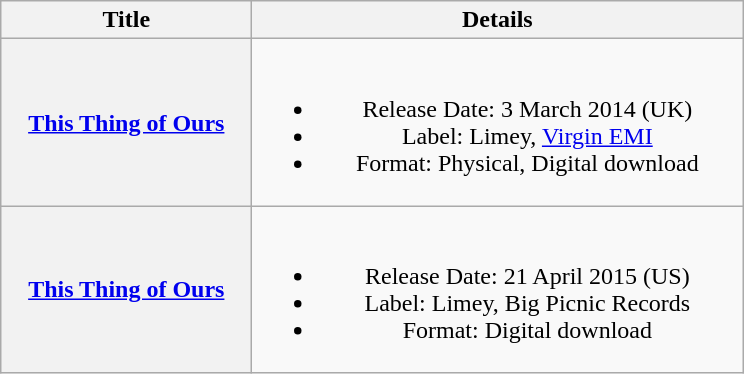<table class="wikitable plainrowheaders" style="text-align:center;">
<tr>
<th scope="col" style="width:10em;">Title</th>
<th scope="col" style="width:20em;">Details</th>
</tr>
<tr>
<th scope="row"><a href='#'>This Thing of Ours</a></th>
<td><br><ul><li>Release Date: 3 March 2014 (UK)</li><li>Label: Limey, <a href='#'>Virgin EMI</a></li><li>Format: Physical, Digital download</li></ul></td>
</tr>
<tr>
<th scope="row"><a href='#'>This Thing of Ours</a></th>
<td><br><ul><li>Release Date: 21 April 2015 (US)</li><li>Label: Limey, Big Picnic Records</li><li>Format: Digital download</li></ul></td>
</tr>
</table>
